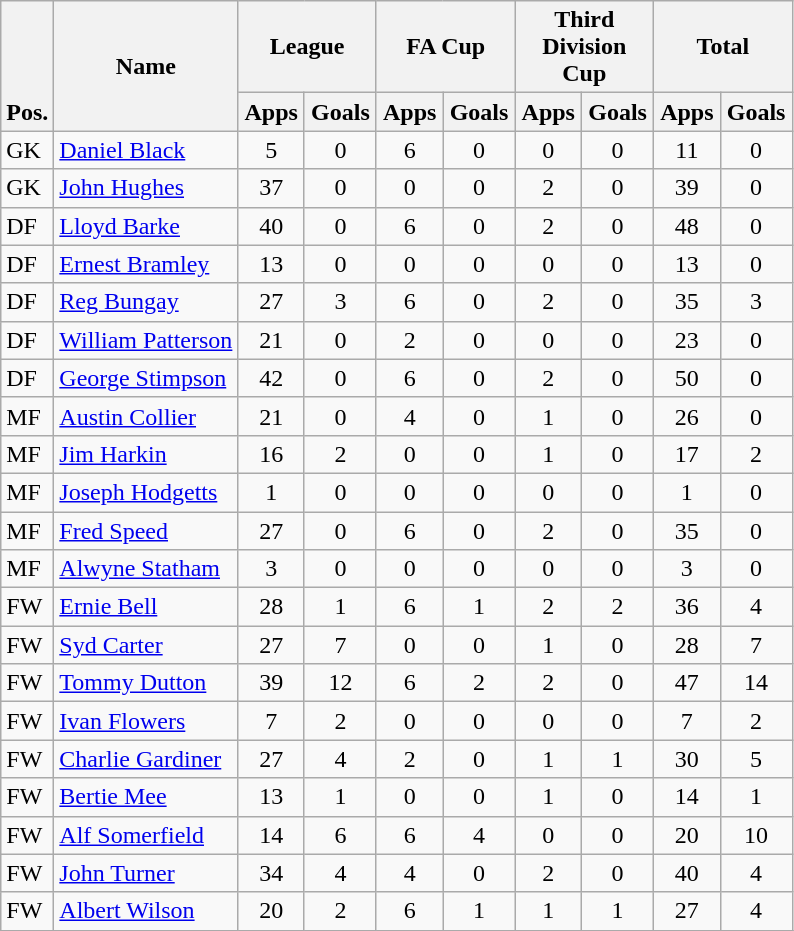<table class="wikitable" style="text-align:center">
<tr>
<th rowspan="2" valign="bottom">Pos.</th>
<th rowspan="2">Name</th>
<th colspan="2" width="85">League</th>
<th colspan="2" width="85">FA Cup</th>
<th colspan="2" width="85">Third Division Cup</th>
<th colspan="2" width="85">Total</th>
</tr>
<tr>
<th>Apps</th>
<th>Goals</th>
<th>Apps</th>
<th>Goals</th>
<th>Apps</th>
<th>Goals</th>
<th>Apps</th>
<th>Goals</th>
</tr>
<tr>
<td align="left">GK</td>
<td align="left"> <a href='#'>Daniel Black</a></td>
<td>5</td>
<td>0</td>
<td>6</td>
<td>0</td>
<td>0</td>
<td>0</td>
<td>11</td>
<td>0</td>
</tr>
<tr>
<td align="left">GK</td>
<td align="left"> <a href='#'>John Hughes</a></td>
<td>37</td>
<td>0</td>
<td>0</td>
<td>0</td>
<td>2</td>
<td>0</td>
<td>39</td>
<td>0</td>
</tr>
<tr>
<td align="left">DF</td>
<td align="left"> <a href='#'>Lloyd Barke</a></td>
<td>40</td>
<td>0</td>
<td>6</td>
<td>0</td>
<td>2</td>
<td>0</td>
<td>48</td>
<td>0</td>
</tr>
<tr>
<td align="left">DF</td>
<td align="left"> <a href='#'>Ernest Bramley</a></td>
<td>13</td>
<td>0</td>
<td>0</td>
<td>0</td>
<td>0</td>
<td>0</td>
<td>13</td>
<td>0</td>
</tr>
<tr>
<td align="left">DF</td>
<td align="left"> <a href='#'>Reg Bungay</a></td>
<td>27</td>
<td>3</td>
<td>6</td>
<td>0</td>
<td>2</td>
<td>0</td>
<td>35</td>
<td>3</td>
</tr>
<tr>
<td align="left">DF</td>
<td align="left"> <a href='#'>William Patterson</a></td>
<td>21</td>
<td>0</td>
<td>2</td>
<td>0</td>
<td>0</td>
<td>0</td>
<td>23</td>
<td>0</td>
</tr>
<tr>
<td align="left">DF</td>
<td align="left"> <a href='#'>George Stimpson</a></td>
<td>42</td>
<td>0</td>
<td>6</td>
<td>0</td>
<td>2</td>
<td>0</td>
<td>50</td>
<td>0</td>
</tr>
<tr>
<td align="left">MF</td>
<td align="left"> <a href='#'>Austin Collier</a></td>
<td>21</td>
<td>0</td>
<td>4</td>
<td>0</td>
<td>1</td>
<td>0</td>
<td>26</td>
<td>0</td>
</tr>
<tr>
<td align="left">MF</td>
<td align="left"> <a href='#'>Jim Harkin</a></td>
<td>16</td>
<td>2</td>
<td>0</td>
<td>0</td>
<td>1</td>
<td>0</td>
<td>17</td>
<td>2</td>
</tr>
<tr>
<td align="left">MF</td>
<td align="left"> <a href='#'>Joseph Hodgetts</a></td>
<td>1</td>
<td>0</td>
<td>0</td>
<td>0</td>
<td>0</td>
<td>0</td>
<td>1</td>
<td>0</td>
</tr>
<tr>
<td align="left">MF</td>
<td align="left"> <a href='#'>Fred Speed</a></td>
<td>27</td>
<td>0</td>
<td>6</td>
<td>0</td>
<td>2</td>
<td>0</td>
<td>35</td>
<td>0</td>
</tr>
<tr>
<td align="left">MF</td>
<td align="left"> <a href='#'>Alwyne Statham</a></td>
<td>3</td>
<td>0</td>
<td>0</td>
<td>0</td>
<td>0</td>
<td>0</td>
<td>3</td>
<td>0</td>
</tr>
<tr>
<td align="left">FW</td>
<td align="left"> <a href='#'>Ernie Bell</a></td>
<td>28</td>
<td>1</td>
<td>6</td>
<td>1</td>
<td>2</td>
<td>2</td>
<td>36</td>
<td>4</td>
</tr>
<tr>
<td align="left">FW</td>
<td align="left"> <a href='#'>Syd Carter</a></td>
<td>27</td>
<td>7</td>
<td>0</td>
<td>0</td>
<td>1</td>
<td>0</td>
<td>28</td>
<td>7</td>
</tr>
<tr>
<td align="left">FW</td>
<td align="left"> <a href='#'>Tommy Dutton</a></td>
<td>39</td>
<td>12</td>
<td>6</td>
<td>2</td>
<td>2</td>
<td>0</td>
<td>47</td>
<td>14</td>
</tr>
<tr>
<td align="left">FW</td>
<td align="left"> <a href='#'>Ivan Flowers</a></td>
<td>7</td>
<td>2</td>
<td>0</td>
<td>0</td>
<td>0</td>
<td>0</td>
<td>7</td>
<td>2</td>
</tr>
<tr>
<td align="left">FW</td>
<td align="left"> <a href='#'>Charlie Gardiner</a></td>
<td>27</td>
<td>4</td>
<td>2</td>
<td>0</td>
<td>1</td>
<td>1</td>
<td>30</td>
<td>5</td>
</tr>
<tr>
<td align="left">FW</td>
<td align="left"> <a href='#'>Bertie Mee</a></td>
<td>13</td>
<td>1</td>
<td>0</td>
<td>0</td>
<td>1</td>
<td>0</td>
<td>14</td>
<td>1</td>
</tr>
<tr>
<td align="left">FW</td>
<td align="left"> <a href='#'>Alf Somerfield</a></td>
<td>14</td>
<td>6</td>
<td>6</td>
<td>4</td>
<td>0</td>
<td>0</td>
<td>20</td>
<td>10</td>
</tr>
<tr>
<td align="left">FW</td>
<td align="left"> <a href='#'>John Turner</a></td>
<td>34</td>
<td>4</td>
<td>4</td>
<td>0</td>
<td>2</td>
<td>0</td>
<td>40</td>
<td>4</td>
</tr>
<tr>
<td align="left">FW</td>
<td align="left"> <a href='#'>Albert Wilson</a></td>
<td>20</td>
<td>2</td>
<td>6</td>
<td>1</td>
<td>1</td>
<td>1</td>
<td>27</td>
<td>4</td>
</tr>
<tr>
</tr>
</table>
